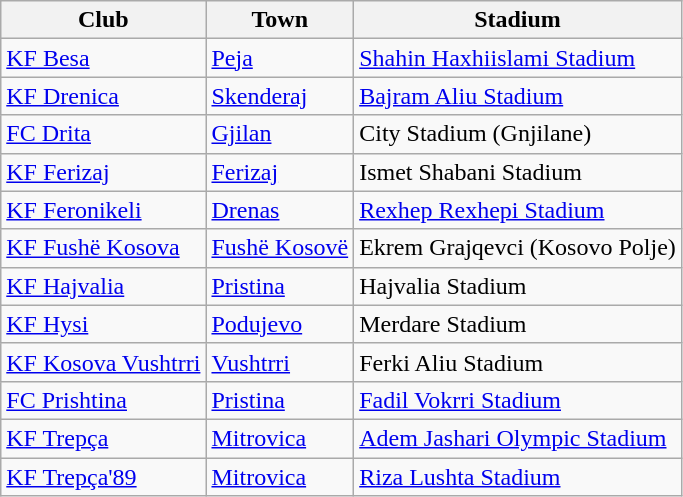<table class="wikitable sortable">
<tr>
<th>Club</th>
<th>Town</th>
<th>Stadium</th>
</tr>
<tr>
<td><a href='#'>KF Besa</a></td>
<td><a href='#'>Peja</a></td>
<td><a href='#'>Shahin Haxhiislami Stadium</a></td>
</tr>
<tr>
<td><a href='#'>KF Drenica</a></td>
<td><a href='#'>Skenderaj</a></td>
<td><a href='#'>Bajram Aliu Stadium</a></td>
</tr>
<tr>
<td><a href='#'>FC Drita</a></td>
<td><a href='#'>Gjilan</a></td>
<td>City Stadium (Gnjilane)</td>
</tr>
<tr>
<td><a href='#'>KF Ferizaj</a></td>
<td><a href='#'>Ferizaj</a></td>
<td>Ismet Shabani Stadium</td>
</tr>
<tr>
<td><a href='#'>KF Feronikeli</a></td>
<td><a href='#'>Drenas</a></td>
<td><a href='#'>Rexhep Rexhepi Stadium</a></td>
</tr>
<tr>
<td><a href='#'>KF Fushë Kosova</a></td>
<td><a href='#'>Fushë Kosovë</a></td>
<td>Ekrem Grajqevci (Kosovo Polje)</td>
</tr>
<tr>
<td><a href='#'>KF Hajvalia</a></td>
<td><a href='#'>Pristina</a></td>
<td>Hajvalia Stadium</td>
</tr>
<tr>
<td><a href='#'>KF Hysi</a></td>
<td><a href='#'>Podujevo</a></td>
<td>Merdare Stadium</td>
</tr>
<tr>
<td><a href='#'>KF Kosova Vushtrri</a></td>
<td><a href='#'>Vushtrri</a></td>
<td>Ferki Aliu Stadium</td>
</tr>
<tr>
<td><a href='#'>FC Prishtina</a></td>
<td><a href='#'>Pristina</a></td>
<td><a href='#'>Fadil Vokrri Stadium</a></td>
</tr>
<tr>
<td><a href='#'>KF Trepça</a></td>
<td><a href='#'>Mitrovica</a></td>
<td><a href='#'>Adem Jashari Olympic Stadium</a></td>
</tr>
<tr>
<td><a href='#'>KF Trepça'89</a></td>
<td><a href='#'>Mitrovica</a></td>
<td><a href='#'>Riza Lushta Stadium</a></td>
</tr>
</table>
